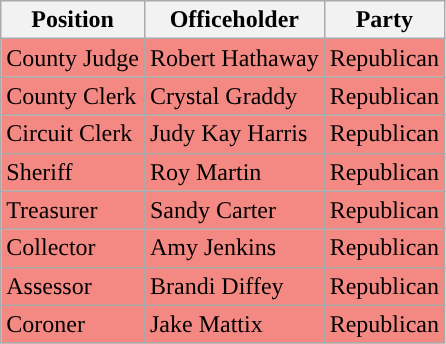<table class="wikitable mw-collapsible">
<tr>
<th>Position</th>
<th>Officeholder</th>
<th>Party</th>
</tr>
<tr style="background-color:#F48882;">
<td>County Judge</td>
<td>Robert Hathaway</td>
<td>Republican</td>
</tr>
<tr style="background-color:#F48882;">
<td>County Clerk</td>
<td>Crystal Graddy</td>
<td>Republican</td>
</tr>
<tr style="background-color:#F48882;">
<td>Circuit Clerk</td>
<td>Judy Kay Harris</td>
<td>Republican</td>
</tr>
<tr style="background-color:#F48882;">
<td>Sheriff</td>
<td>Roy Martin</td>
<td>Republican</td>
</tr>
<tr style="background-color:#F48882;">
<td>Treasurer</td>
<td>Sandy Carter</td>
<td>Republican</td>
</tr>
<tr style="background-color:#F48882;">
<td>Collector</td>
<td>Amy Jenkins</td>
<td>Republican</td>
</tr>
<tr style="background-color:#F48882;">
<td>Assessor</td>
<td>Brandi Diffey</td>
<td>Republican</td>
</tr>
<tr style="background-color:#F48882;">
<td>Coroner</td>
<td>Jake Mattix</td>
<td>Republican</td>
</tr>
</table>
